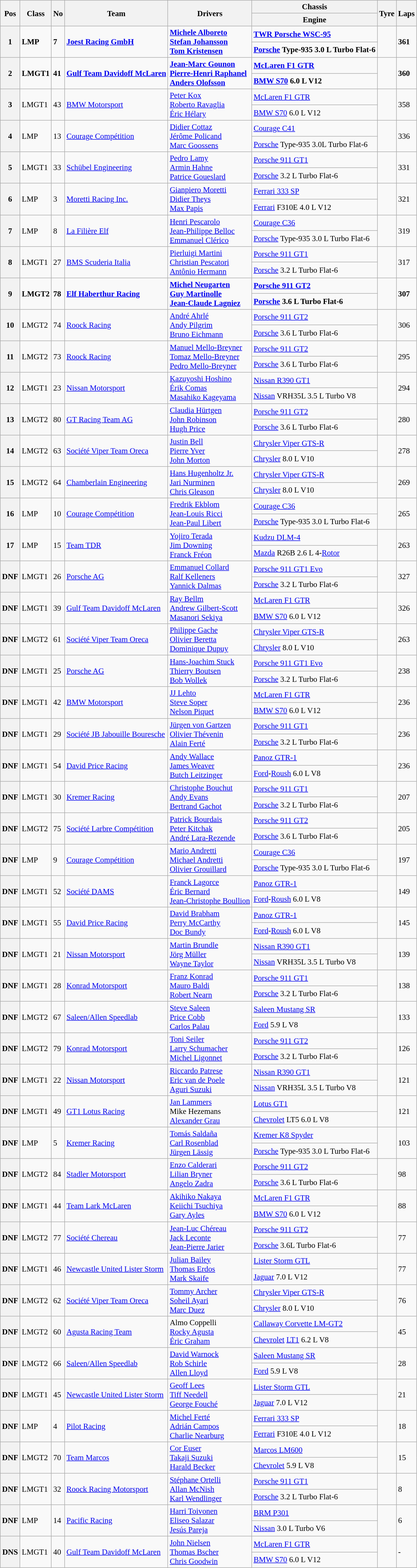<table class="wikitable" style="font-size: 95%;">
<tr>
<th rowspan=2>Pos</th>
<th rowspan=2>Class</th>
<th rowspan=2>No</th>
<th rowspan=2>Team</th>
<th rowspan=2>Drivers</th>
<th>Chassis</th>
<th rowspan=2>Tyre</th>
<th rowspan=2>Laps</th>
</tr>
<tr>
<th>Engine</th>
</tr>
<tr style="font-weight:bold">
<th rowspan=2>1</th>
<td rowspan=2>LMP</td>
<td rowspan=2>7</td>
<td rowspan=2> <a href='#'>Joest Racing GmbH</a></td>
<td rowspan=2> <a href='#'>Michele Alboreto</a><br> <a href='#'>Stefan Johansson</a><br> <a href='#'>Tom Kristensen</a></td>
<td><a href='#'>TWR Porsche WSC-95</a></td>
<td rowspan=2></td>
<td rowspan=2>361</td>
</tr>
<tr style="font-weight:bold">
<td><a href='#'>Porsche</a> Type-935 3.0 L Turbo Flat-6</td>
</tr>
<tr style="font-weight:bold">
<th rowspan=2>2</th>
<td rowspan=2>LMGT1</td>
<td rowspan=2>41</td>
<td rowspan=2> <a href='#'>Gulf Team Davidoff McLaren</a></td>
<td rowspan=2> <a href='#'>Jean-Marc Gounon</a><br> <a href='#'>Pierre-Henri Raphanel</a><br>  <a href='#'>Anders Olofsson</a></td>
<td><a href='#'>McLaren F1 GTR</a></td>
<td rowspan=2></td>
<td rowspan=2>360</td>
</tr>
<tr style="font-weight:bold">
<td><a href='#'>BMW S70</a> 6.0 L V12</td>
</tr>
<tr>
<th rowspan=2>3</th>
<td rowspan=2>LMGT1</td>
<td rowspan=2>43</td>
<td rowspan=2> <a href='#'>BMW Motorsport</a></td>
<td rowspan=2> <a href='#'>Peter Kox</a><br> <a href='#'>Roberto Ravaglia</a><br> <a href='#'>Éric Hélary</a></td>
<td><a href='#'>McLaren F1 GTR</a></td>
<td rowspan=2></td>
<td rowspan=2>358</td>
</tr>
<tr>
<td><a href='#'>BMW S70</a> 6.0 L V12</td>
</tr>
<tr>
<th rowspan=2>4</th>
<td rowspan=2>LMP</td>
<td rowspan=2>13</td>
<td rowspan=2> <a href='#'>Courage Compétition</a></td>
<td rowspan=2> <a href='#'>Didier Cottaz</a><br> <a href='#'>Jérôme Policand</a><br> <a href='#'>Marc Goossens</a></td>
<td><a href='#'>Courage C41</a></td>
<td rowspan=2></td>
<td rowspan=2>336</td>
</tr>
<tr>
<td><a href='#'>Porsche</a> Type-935 3.0L Turbo Flat-6</td>
</tr>
<tr>
<th rowspan=2>5</th>
<td rowspan=2>LMGT1</td>
<td rowspan=2>33</td>
<td rowspan=2> <a href='#'>Schübel Engineering</a></td>
<td rowspan=2> <a href='#'>Pedro Lamy</a><br> <a href='#'>Armin Hahne</a><br> <a href='#'>Patrice Goueslard</a></td>
<td><a href='#'>Porsche 911 GT1</a></td>
<td rowspan=2></td>
<td rowspan=2>331</td>
</tr>
<tr>
<td><a href='#'>Porsche</a> 3.2 L Turbo Flat-6</td>
</tr>
<tr>
<th rowspan=2>6</th>
<td rowspan=2>LMP</td>
<td rowspan=2>3</td>
<td rowspan=2> <a href='#'>Moretti Racing Inc.</a></td>
<td rowspan=2> <a href='#'>Gianpiero Moretti</a><br> <a href='#'>Didier Theys</a><br> <a href='#'>Max Papis</a></td>
<td><a href='#'>Ferrari 333 SP</a></td>
<td rowspan=2></td>
<td rowspan=2>321</td>
</tr>
<tr>
<td><a href='#'>Ferrari</a> F310E 4.0 L V12</td>
</tr>
<tr>
<th rowspan=2>7</th>
<td rowspan=2>LMP</td>
<td rowspan=2>8</td>
<td rowspan=2> <a href='#'>La Filière Elf</a></td>
<td rowspan=2> <a href='#'>Henri Pescarolo</a><br> <a href='#'>Jean-Philippe Belloc</a><br> <a href='#'>Emmanuel Clérico</a></td>
<td><a href='#'>Courage C36</a></td>
<td rowspan=2></td>
<td rowspan=2>319</td>
</tr>
<tr>
<td><a href='#'>Porsche</a> Type-935 3.0 L Turbo Flat-6</td>
</tr>
<tr>
<th rowspan=2>8</th>
<td rowspan=2>LMGT1</td>
<td rowspan=2>27</td>
<td rowspan=2> <a href='#'>BMS Scuderia Italia</a></td>
<td rowspan=2> <a href='#'>Pierluigi Martini</a><br> <a href='#'>Christian Pescatori</a><br> <a href='#'>Antônio Hermann</a></td>
<td><a href='#'>Porsche 911 GT1</a></td>
<td rowspan=2></td>
<td rowspan=2>317</td>
</tr>
<tr>
<td><a href='#'>Porsche</a> 3.2 L Turbo Flat-6</td>
</tr>
<tr style="font-weight:bold">
<th rowspan=2>9</th>
<td rowspan=2>LMGT2</td>
<td rowspan=2>78</td>
<td rowspan=2> <a href='#'>Elf Haberthur Racing</a></td>
<td rowspan=2> <a href='#'>Michel Neugarten</a><br> <a href='#'>Guy Martinolle</a><br> <a href='#'>Jean-Claude Lagniez</a></td>
<td><a href='#'>Porsche 911 GT2</a></td>
<td rowspan=2></td>
<td rowspan=2>307</td>
</tr>
<tr style="font-weight:bold">
<td><a href='#'>Porsche</a> 3.6 L Turbo Flat-6</td>
</tr>
<tr>
<th rowspan=2>10</th>
<td rowspan=2>LMGT2</td>
<td rowspan=2>74</td>
<td rowspan=2> <a href='#'>Roock Racing</a></td>
<td rowspan=2> <a href='#'>André Ahrlé</a><br> <a href='#'>Andy Pilgrim</a><br> <a href='#'>Bruno Eichmann</a></td>
<td><a href='#'>Porsche 911 GT2</a></td>
<td rowspan=2></td>
<td rowspan=2>306</td>
</tr>
<tr>
<td><a href='#'>Porsche</a> 3.6 L Turbo Flat-6</td>
</tr>
<tr>
<th rowspan=2>11</th>
<td rowspan=2>LMGT2</td>
<td rowspan=2>73</td>
<td rowspan=2> <a href='#'>Roock Racing</a></td>
<td rowspan=2> <a href='#'>Manuel Mello-Breyner</a><br> <a href='#'>Tomaz Mello-Breyner</a><br>  <a href='#'>Pedro Mello-Breyner</a></td>
<td><a href='#'>Porsche 911 GT2</a></td>
<td rowspan=2></td>
<td rowspan=2>295</td>
</tr>
<tr>
<td><a href='#'>Porsche</a> 3.6 L Turbo Flat-6</td>
</tr>
<tr>
<th rowspan=2>12</th>
<td rowspan=2>LMGT1</td>
<td rowspan=2>23</td>
<td rowspan=2> <a href='#'>Nissan Motorsport</a></td>
<td rowspan=2> <a href='#'>Kazuyoshi Hoshino</a><br> <a href='#'>Érik Comas</a><br> <a href='#'>Masahiko Kageyama</a></td>
<td><a href='#'>Nissan R390 GT1</a></td>
<td rowspan=2></td>
<td rowspan=2>294</td>
</tr>
<tr>
<td><a href='#'>Nissan</a> VRH35L 3.5 L Turbo V8</td>
</tr>
<tr>
<th rowspan=2>13</th>
<td rowspan=2>LMGT2</td>
<td rowspan=2>80</td>
<td rowspan=2> <a href='#'>GT Racing Team AG</a></td>
<td rowspan=2> <a href='#'>Claudia Hürtgen</a><br> <a href='#'>John Robinson</a><br> <a href='#'>Hugh Price</a></td>
<td><a href='#'>Porsche 911 GT2</a></td>
<td rowspan=2></td>
<td rowspan=2>280</td>
</tr>
<tr>
<td><a href='#'>Porsche</a> 3.6 L Turbo Flat-6</td>
</tr>
<tr>
<th rowspan=2>14</th>
<td rowspan=2>LMGT2</td>
<td rowspan=2>63</td>
<td rowspan=2> <a href='#'>Société Viper Team Oreca</a></td>
<td rowspan=2> <a href='#'>Justin Bell</a><br> <a href='#'>Pierre Yver</a><br> <a href='#'>John Morton</a></td>
<td><a href='#'>Chrysler Viper GTS-R</a></td>
<td rowspan=2></td>
<td rowspan=2>278</td>
</tr>
<tr>
<td><a href='#'>Chrysler</a> 8.0 L V10</td>
</tr>
<tr>
<th rowspan=2>15</th>
<td rowspan=2>LMGT2</td>
<td rowspan=2>64</td>
<td rowspan=2> <a href='#'>Chamberlain Engineering</a></td>
<td rowspan=2> <a href='#'>Hans Hugenholtz Jr.</a><br> <a href='#'>Jari Nurminen</a><br> <a href='#'>Chris Gleason</a></td>
<td><a href='#'>Chrysler Viper GTS-R</a></td>
<td rowspan=2></td>
<td rowspan=2>269</td>
</tr>
<tr>
<td><a href='#'>Chrysler</a> 8.0 L V10</td>
</tr>
<tr>
<th rowspan=2>16</th>
<td rowspan=2>LMP</td>
<td rowspan=2>10</td>
<td rowspan=2> <a href='#'>Courage Compétition</a></td>
<td rowspan=2> <a href='#'>Fredrik Ekblom</a><br> <a href='#'>Jean-Louis Ricci</a><br> <a href='#'>Jean-Paul Libert</a></td>
<td><a href='#'>Courage C36</a></td>
<td rowspan=2></td>
<td rowspan=2>265</td>
</tr>
<tr>
<td><a href='#'>Porsche</a> Type-935 3.0 L Turbo Flat-6</td>
</tr>
<tr>
<th rowspan=2>17</th>
<td rowspan=2>LMP</td>
<td rowspan=2>15</td>
<td rowspan=2> <a href='#'>Team TDR</a></td>
<td rowspan=2> <a href='#'>Yojiro Terada</a><br> <a href='#'>Jim Downing</a><br> <a href='#'>Franck Fréon</a></td>
<td><a href='#'>Kudzu DLM-4</a></td>
<td rowspan=2></td>
<td rowspan=2>263</td>
</tr>
<tr>
<td><a href='#'>Mazda</a> R26B 2.6 L 4-<a href='#'>Rotor</a></td>
</tr>
<tr>
<th rowspan=2>DNF</th>
<td rowspan=2>LMGT1</td>
<td rowspan=2>26</td>
<td rowspan=2> <a href='#'>Porsche AG</a></td>
<td rowspan=2> <a href='#'>Emmanuel Collard</a><br> <a href='#'>Ralf Kelleners</a><br> <a href='#'>Yannick Dalmas</a></td>
<td><a href='#'>Porsche 911 GT1 Evo</a></td>
<td rowspan=2></td>
<td rowspan=2>327</td>
</tr>
<tr>
<td><a href='#'>Porsche</a> 3.2 L Turbo Flat-6</td>
</tr>
<tr>
<th rowspan=2>DNF</th>
<td rowspan=2>LMGT1</td>
<td rowspan=2>39</td>
<td rowspan=2> <a href='#'>Gulf Team Davidoff McLaren</a></td>
<td rowspan=2> <a href='#'>Ray Bellm</a><br> <a href='#'>Andrew Gilbert-Scott</a><br> <a href='#'>Masanori Sekiya</a></td>
<td><a href='#'>McLaren F1 GTR</a></td>
<td rowspan=2></td>
<td rowspan=2>326</td>
</tr>
<tr>
<td><a href='#'>BMW S70</a> 6.0 L V12</td>
</tr>
<tr>
<th rowspan=2>DNF</th>
<td rowspan=2>LMGT2</td>
<td rowspan=2>61</td>
<td rowspan=2> <a href='#'>Société Viper Team Oreca</a></td>
<td rowspan=2> <a href='#'>Philippe Gache</a><br> <a href='#'>Olivier Beretta</a><br> <a href='#'>Dominique Dupuy</a></td>
<td><a href='#'>Chrysler Viper GTS-R</a></td>
<td rowspan=2></td>
<td rowspan=2>263</td>
</tr>
<tr>
<td><a href='#'>Chrysler</a> 8.0 L V10</td>
</tr>
<tr>
<th rowspan=2>DNF</th>
<td rowspan=2>LMGT1</td>
<td rowspan=2>25</td>
<td rowspan=2> <a href='#'>Porsche AG</a></td>
<td rowspan=2> <a href='#'>Hans-Joachim Stuck</a><br> <a href='#'>Thierry Boutsen</a><br> <a href='#'>Bob Wollek</a></td>
<td><a href='#'>Porsche 911 GT1 Evo</a></td>
<td rowspan=2></td>
<td rowspan=2>238</td>
</tr>
<tr>
<td><a href='#'>Porsche</a> 3.2 L Turbo Flat-6</td>
</tr>
<tr>
<th rowspan=2>DNF</th>
<td rowspan=2>LMGT1</td>
<td rowspan=2>42</td>
<td rowspan=2> <a href='#'>BMW Motorsport</a></td>
<td rowspan=2> <a href='#'>JJ Lehto</a><br> <a href='#'>Steve Soper</a><br> <a href='#'>Nelson Piquet</a></td>
<td><a href='#'>McLaren F1 GTR</a></td>
<td rowspan=2></td>
<td rowspan=2>236</td>
</tr>
<tr>
<td><a href='#'>BMW S70</a> 6.0 L V12</td>
</tr>
<tr>
<th rowspan=2>DNF</th>
<td rowspan=2>LMGT1</td>
<td rowspan=2>29</td>
<td rowspan=2> <a href='#'>Société JB Jabouille Bouresche</a></td>
<td rowspan=2> <a href='#'>Jürgen von Gartzen</a><br> <a href='#'>Olivier Thévenin</a><br> <a href='#'>Alain Ferté</a></td>
<td><a href='#'>Porsche 911 GT1</a></td>
<td rowspan=2></td>
<td rowspan=2>236</td>
</tr>
<tr>
<td><a href='#'>Porsche</a> 3.2 L Turbo Flat-6</td>
</tr>
<tr>
<th rowspan=2>DNF</th>
<td rowspan=2>LMGT1</td>
<td rowspan=2>54</td>
<td rowspan=2> <a href='#'>David Price Racing</a></td>
<td rowspan=2> <a href='#'>Andy Wallace</a><br> <a href='#'>James Weaver</a><br>  <a href='#'>Butch Leitzinger</a></td>
<td><a href='#'>Panoz GTR-1</a></td>
<td rowspan=2></td>
<td rowspan=2>236</td>
</tr>
<tr>
<td><a href='#'>Ford</a>-<a href='#'>Roush</a> 6.0 L V8</td>
</tr>
<tr>
<th rowspan=2>DNF</th>
<td rowspan=2>LMGT1</td>
<td rowspan=2>30</td>
<td rowspan=2> <a href='#'>Kremer Racing</a></td>
<td rowspan=2> <a href='#'>Christophe Bouchut</a><br> <a href='#'>Andy Evans</a><br> <a href='#'>Bertrand Gachot</a></td>
<td><a href='#'>Porsche 911 GT1</a></td>
<td rowspan=2></td>
<td rowspan=2>207</td>
</tr>
<tr>
<td><a href='#'>Porsche</a> 3.2 L Turbo Flat-6</td>
</tr>
<tr>
<th rowspan=2>DNF</th>
<td rowspan=2>LMGT2</td>
<td rowspan=2>75</td>
<td rowspan=2> <a href='#'>Société Larbre Compétition</a></td>
<td rowspan=2> <a href='#'>Patrick Bourdais</a><br> <a href='#'>Peter Kitchak</a><br> <a href='#'>André Lara-Rezende</a></td>
<td><a href='#'>Porsche 911 GT2</a></td>
<td rowspan=2></td>
<td rowspan=2>205</td>
</tr>
<tr>
<td><a href='#'>Porsche</a> 3.6 L Turbo Flat-6</td>
</tr>
<tr>
<th rowspan=2>DNF</th>
<td rowspan=2>LMP</td>
<td rowspan=2>9</td>
<td rowspan=2> <a href='#'>Courage Compétition</a></td>
<td rowspan=2> <a href='#'>Mario Andretti</a><br> <a href='#'>Michael Andretti</a><br>  <a href='#'>Olivier Grouillard</a></td>
<td><a href='#'>Courage C36</a></td>
<td rowspan=2></td>
<td rowspan=2>197</td>
</tr>
<tr>
<td><a href='#'>Porsche</a> Type-935 3.0 L Turbo Flat-6</td>
</tr>
<tr>
<th rowspan=2>DNF</th>
<td rowspan=2>LMGT1</td>
<td rowspan=2>52</td>
<td rowspan=2> <a href='#'>Société DAMS</a></td>
<td rowspan=2> <a href='#'>Franck Lagorce</a><br> <a href='#'>Éric Bernard</a><br> <a href='#'>Jean-Christophe Boullion</a></td>
<td><a href='#'>Panoz GTR-1</a></td>
<td rowspan=2></td>
<td rowspan=2>149</td>
</tr>
<tr>
<td><a href='#'>Ford</a>-<a href='#'>Roush</a> 6.0 L V8</td>
</tr>
<tr>
<th rowspan=2>DNF</th>
<td rowspan=2>LMGT1</td>
<td rowspan=2>55</td>
<td rowspan=2> <a href='#'>David Price Racing</a></td>
<td rowspan=2> <a href='#'>David Brabham</a><br> <a href='#'>Perry McCarthy</a><br> <a href='#'>Doc Bundy</a></td>
<td><a href='#'>Panoz GTR-1</a></td>
<td rowspan=2></td>
<td rowspan=2>145</td>
</tr>
<tr>
<td><a href='#'>Ford</a>-<a href='#'>Roush</a> 6.0 L V8</td>
</tr>
<tr>
<th rowspan=2>DNF</th>
<td rowspan=2>LMGT1</td>
<td rowspan=2>21</td>
<td rowspan=2> <a href='#'>Nissan Motorsport</a></td>
<td rowspan=2> <a href='#'>Martin Brundle</a><br> <a href='#'>Jörg Müller</a><br> <a href='#'>Wayne Taylor</a></td>
<td><a href='#'>Nissan R390 GT1</a></td>
<td rowspan=2></td>
<td rowspan=2>139</td>
</tr>
<tr>
<td><a href='#'>Nissan</a> VRH35L 3.5 L Turbo V8</td>
</tr>
<tr>
<th rowspan=2>DNF</th>
<td rowspan=2>LMGT1</td>
<td rowspan=2>28</td>
<td rowspan=2> <a href='#'>Konrad Motorsport</a></td>
<td rowspan=2> <a href='#'>Franz Konrad</a><br> <a href='#'>Mauro Baldi</a><br> <a href='#'>Robert Nearn</a></td>
<td><a href='#'>Porsche 911 GT1</a></td>
<td rowspan=2></td>
<td rowspan=2>138</td>
</tr>
<tr>
<td><a href='#'>Porsche</a> 3.2 L Turbo Flat-6</td>
</tr>
<tr>
<th rowspan=2>DNF</th>
<td rowspan=2>LMGT2</td>
<td rowspan=2>67</td>
<td rowspan=2> <a href='#'>Saleen/Allen Speedlab</a></td>
<td rowspan=2> <a href='#'>Steve Saleen</a><br> <a href='#'>Price Cobb</a><br> <a href='#'>Carlos Palau</a></td>
<td><a href='#'>Saleen Mustang SR</a></td>
<td rowspan=2></td>
<td rowspan=2>133</td>
</tr>
<tr>
<td><a href='#'>Ford</a> 5.9 L V8</td>
</tr>
<tr>
<th rowspan=2>DNF</th>
<td rowspan=2>LMGT2</td>
<td rowspan=2>79</td>
<td rowspan=2> <a href='#'>Konrad Motorsport</a></td>
<td rowspan=2> <a href='#'>Toni Seiler</a><br> <a href='#'>Larry Schumacher</a><br> <a href='#'>Michel Ligonnet</a></td>
<td><a href='#'>Porsche 911 GT2</a></td>
<td rowspan=2></td>
<td rowspan=2>126</td>
</tr>
<tr>
<td><a href='#'>Porsche</a> 3.2 L Turbo Flat-6</td>
</tr>
<tr>
<th rowspan=2>DNF</th>
<td rowspan=2>LMGT1</td>
<td rowspan=2>22</td>
<td rowspan=2> <a href='#'>Nissan Motorsport</a></td>
<td rowspan=2> <a href='#'>Riccardo Patrese</a><br> <a href='#'>Eric van de Poele</a><br> <a href='#'>Aguri Suzuki</a></td>
<td><a href='#'>Nissan R390 GT1</a></td>
<td rowspan=2></td>
<td rowspan=2>121</td>
</tr>
<tr>
<td><a href='#'>Nissan</a> VRH35L 3.5 L Turbo V8</td>
</tr>
<tr>
<th rowspan=2>DNF</th>
<td rowspan=2>LMGT1</td>
<td rowspan=2>49</td>
<td rowspan=2> <a href='#'>GT1 Lotus Racing</a></td>
<td rowspan=2> <a href='#'>Jan Lammers</a><br> Mike Hezemans<br> <a href='#'>Alexander Grau</a></td>
<td><a href='#'>Lotus GT1</a></td>
<td rowspan=2></td>
<td rowspan=2>121</td>
</tr>
<tr>
<td><a href='#'>Chevrolet</a> LT5 6.0 L V8</td>
</tr>
<tr>
<th rowspan=2>DNF</th>
<td rowspan=2>LMP</td>
<td rowspan=2>5</td>
<td rowspan=2> <a href='#'>Kremer Racing</a></td>
<td rowspan=2> <a href='#'>Tomás Saldaña</a><br> <a href='#'>Carl Rosenblad</a><br> <a href='#'>Jürgen Lässig</a></td>
<td><a href='#'>Kremer K8 Spyder</a></td>
<td rowspan=2></td>
<td rowspan=2>103</td>
</tr>
<tr>
<td><a href='#'>Porsche</a> Type-935 3.0 L Turbo Flat-6</td>
</tr>
<tr>
<th rowspan=2>DNF</th>
<td rowspan=2>LMGT2</td>
<td rowspan=2>84</td>
<td rowspan=2> <a href='#'>Stadler Motorsport</a></td>
<td rowspan=2> <a href='#'>Enzo Calderari</a><br> <a href='#'>Lilian Bryner</a><br>  <a href='#'>Angelo Zadra</a></td>
<td><a href='#'>Porsche 911 GT2</a></td>
<td rowspan=2></td>
<td rowspan=2>98</td>
</tr>
<tr>
<td><a href='#'>Porsche</a> 3.6 L Turbo Flat-6</td>
</tr>
<tr>
<th rowspan=2>DNF</th>
<td rowspan=2>LMGT1</td>
<td rowspan=2>44</td>
<td rowspan=2> <a href='#'>Team Lark McLaren</a></td>
<td rowspan=2> <a href='#'>Akihiko Nakaya</a><br> <a href='#'>Keiichi Tsuchiya</a><br> <a href='#'>Gary Ayles</a></td>
<td><a href='#'>McLaren F1 GTR</a></td>
<td rowspan=2></td>
<td rowspan=2>88</td>
</tr>
<tr>
<td><a href='#'>BMW S70</a> 6.0 L V12</td>
</tr>
<tr>
<th rowspan=2>DNF</th>
<td rowspan=2>LMGT2</td>
<td rowspan=2>77</td>
<td rowspan=2> <a href='#'>Société Chereau</a></td>
<td rowspan=2> <a href='#'>Jean-Luc Chéreau</a><br> <a href='#'>Jack Leconte</a><br> <a href='#'>Jean-Pierre Jarier</a></td>
<td><a href='#'>Porsche 911 GT2</a></td>
<td rowspan=2></td>
<td rowspan=2>77</td>
</tr>
<tr>
<td><a href='#'>Porsche</a> 3.6L Turbo Flat-6</td>
</tr>
<tr>
<th rowspan=2>DNF</th>
<td rowspan=2>LMGT1</td>
<td rowspan=2>46</td>
<td rowspan=2> <a href='#'>Newcastle United Lister Storm</a></td>
<td rowspan=2> <a href='#'>Julian Bailey</a><br> <a href='#'>Thomas Erdos</a><br> <a href='#'>Mark Skaife</a></td>
<td><a href='#'>Lister Storm GTL</a></td>
<td rowspan=2></td>
<td rowspan=2>77</td>
</tr>
<tr>
<td><a href='#'>Jaguar</a> 7.0 L V12</td>
</tr>
<tr>
<th rowspan=2>DNF</th>
<td rowspan=2>LMGT2</td>
<td rowspan=2>62</td>
<td rowspan=2> <a href='#'>Société Viper Team Oreca</a></td>
<td rowspan=2> <a href='#'>Tommy Archer</a><br> <a href='#'>Soheil Ayari</a><br>  <a href='#'>Marc Duez</a></td>
<td><a href='#'>Chrysler Viper GTS-R</a></td>
<td rowspan=2></td>
<td rowspan=2>76</td>
</tr>
<tr>
<td><a href='#'>Chrysler</a> 8.0 L V10</td>
</tr>
<tr>
<th rowspan=2>DNF</th>
<td rowspan=2>LMGT2</td>
<td rowspan=2>60</td>
<td rowspan=2> <a href='#'>Agusta Racing Team</a></td>
<td rowspan=2> Almo Coppelli<br> <a href='#'>Rocky Agusta</a><br> <a href='#'>Éric Graham</a></td>
<td><a href='#'>Callaway Corvette LM-GT2</a></td>
<td rowspan=2></td>
<td rowspan=2>45</td>
</tr>
<tr>
<td><a href='#'>Chevrolet</a> <a href='#'>LT1</a> 6.2 L V8</td>
</tr>
<tr>
<th rowspan=2>DNF</th>
<td rowspan=2>LMGT2</td>
<td rowspan=2>66</td>
<td rowspan=2> <a href='#'>Saleen/Allen Speedlab</a></td>
<td rowspan=2> <a href='#'>David Warnock</a><br> <a href='#'>Rob Schirle</a><br> <a href='#'>Allen Lloyd</a></td>
<td><a href='#'>Saleen Mustang SR</a></td>
<td rowspan=2></td>
<td rowspan=2>28</td>
</tr>
<tr>
<td><a href='#'>Ford</a> 5.9 L V8</td>
</tr>
<tr>
<th rowspan=2>DNF</th>
<td rowspan=2>LMGT1</td>
<td rowspan=2>45</td>
<td rowspan=2> <a href='#'>Newcastle United Lister Storm</a></td>
<td rowspan=2> <a href='#'>Geoff Lees</a><br> <a href='#'>Tiff Needell</a><br>  <a href='#'>George Fouché</a></td>
<td><a href='#'>Lister Storm GTL</a></td>
<td rowspan=2></td>
<td rowspan=2>21</td>
</tr>
<tr>
<td><a href='#'>Jaguar</a> 7.0 L V12</td>
</tr>
<tr>
<th rowspan=2>DNF</th>
<td rowspan=2>LMP</td>
<td rowspan=2>4</td>
<td rowspan=2> <a href='#'>Pilot Racing</a></td>
<td rowspan=2> <a href='#'>Michel Ferté</a><br> <a href='#'>Adrián Campos</a><br> <a href='#'>Charlie Nearburg</a></td>
<td><a href='#'>Ferrari 333 SP</a></td>
<td rowspan=2></td>
<td rowspan=2>18</td>
</tr>
<tr>
<td><a href='#'>Ferrari</a> F310E 4.0 L V12</td>
</tr>
<tr>
<th rowspan=2>DNF</th>
<td rowspan=2>LMGT2</td>
<td rowspan=2>70</td>
<td rowspan=2> <a href='#'>Team Marcos</a></td>
<td rowspan=2> <a href='#'>Cor Euser</a><br> <a href='#'>Takaji Suzuki</a><br> <a href='#'>Harald Becker</a></td>
<td><a href='#'>Marcos LM600</a></td>
<td rowspan=2></td>
<td rowspan=2>15</td>
</tr>
<tr>
<td><a href='#'>Chevrolet</a> 5.9 L V8</td>
</tr>
<tr>
<th rowspan=2>DNF</th>
<td rowspan=2>LMGT1</td>
<td rowspan=2>32</td>
<td rowspan=2> <a href='#'>Roock Racing Motorsport</a></td>
<td rowspan=2> <a href='#'>Stéphane Ortelli</a><br> <a href='#'>Allan McNish</a><br> <a href='#'>Karl Wendlinger</a></td>
<td><a href='#'>Porsche 911 GT1</a></td>
<td rowspan=2></td>
<td rowspan=2>8</td>
</tr>
<tr>
<td><a href='#'>Porsche</a> 3.2 L Turbo Flat-6</td>
</tr>
<tr>
<th rowspan=2>DNF</th>
<td rowspan=2>LMP</td>
<td rowspan=2>14</td>
<td rowspan=2> <a href='#'>Pacific Racing</a></td>
<td rowspan=2> <a href='#'>Harri Toivonen</a><br> <a href='#'>Eliseo Salazar</a><br> <a href='#'>Jesús Pareja</a></td>
<td><a href='#'>BRM P301</a></td>
<td rowspan=2></td>
<td rowspan=2>6</td>
</tr>
<tr>
<td><a href='#'>Nissan</a> 3.0 L Turbo V6</td>
</tr>
<tr>
<th rowspan=2>DNS</th>
<td rowspan=2>LMGT1</td>
<td rowspan=2>40</td>
<td rowspan=2> <a href='#'>Gulf Team Davidoff McLaren</a></td>
<td rowspan=2> <a href='#'>John Nielsen</a><br> <a href='#'>Thomas Bscher</a><br> <a href='#'>Chris Goodwin</a></td>
<td><a href='#'>McLaren F1 GTR</a></td>
<td rowspan=2></td>
<td rowspan=2>-</td>
</tr>
<tr>
<td><a href='#'>BMW S70</a> 6.0 L V12</td>
</tr>
</table>
